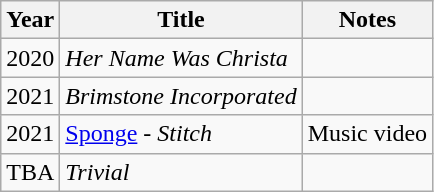<table class="wikitable sortable">
<tr>
<th>Year</th>
<th>Title</th>
<th class="unsortable">Notes</th>
</tr>
<tr>
<td>2020</td>
<td><em>Her Name Was Christa</em></td>
<td></td>
</tr>
<tr>
<td>2021</td>
<td><em>Brimstone Incorporated</em></td>
<td></td>
</tr>
<tr>
<td>2021</td>
<td><a href='#'>Sponge</a> - <em>Stitch</em></td>
<td>Music video</td>
</tr>
<tr>
<td>TBA</td>
<td><em>Trivial</em></td>
<td></td>
</tr>
</table>
